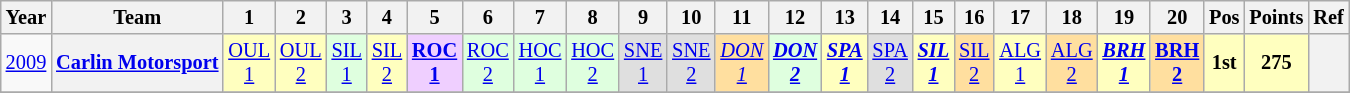<table class="wikitable" style="text-align:center; font-size:85%">
<tr>
<th>Year</th>
<th>Team</th>
<th>1</th>
<th>2</th>
<th>3</th>
<th>4</th>
<th>5</th>
<th>6</th>
<th>7</th>
<th>8</th>
<th>9</th>
<th>10</th>
<th>11</th>
<th>12</th>
<th>13</th>
<th>14</th>
<th>15</th>
<th>16</th>
<th>17</th>
<th>18</th>
<th>19</th>
<th>20</th>
<th>Pos</th>
<th>Points</th>
<th>Ref</th>
</tr>
<tr>
<td><a href='#'>2009</a></td>
<th nowrap><a href='#'>Carlin Motorsport</a></th>
<td style="background:#FFFFBF;"><a href='#'>OUL<br>1</a><br></td>
<td style="background:#FFFFBF;"><a href='#'>OUL<br>2</a><br></td>
<td style="background:#DFFFDF;"><a href='#'>SIL<br>1</a><br></td>
<td style="background:#FFFFBF;"><a href='#'>SIL<br>2</a><br></td>
<td style="background:#EFCFFF;"><strong><a href='#'>ROC<br>1</a></strong><br></td>
<td style="background:#DFFFDF;"><a href='#'>ROC<br>2</a><br></td>
<td style="background:#DFFFDF;"><a href='#'>HOC<br>1</a><br></td>
<td style="background:#DFFFDF;"><a href='#'>HOC<br>2</a><br></td>
<td style="background:#DFDFDF;"><a href='#'>SNE<br>1</a><br></td>
<td style="background:#DFDFDF;"><a href='#'>SNE<br>2</a><br></td>
<td style="background:#FFDF9F;"><em><a href='#'>DON<br>1</a></em><br></td>
<td style="background:#DFFFDF;"><strong><em><a href='#'>DON<br>2</a></em></strong><br></td>
<td style="background:#FFFFBF;"><strong><em><a href='#'>SPA<br>1</a></em></strong><br></td>
<td style="background:#DFDFDF;"><a href='#'>SPA<br>2</a><br></td>
<td style="background:#FFFFBF;"><strong><em><a href='#'>SIL<br>1</a></em></strong><br></td>
<td style="background:#FFDF9F;"><a href='#'>SIL<br>2</a><br></td>
<td style="background:#FFFFBF;"><a href='#'>ALG<br>1</a><br></td>
<td style="background:#FFDF9F;"><a href='#'>ALG<br>2</a><br></td>
<td style="background:#FFFFBF;"><strong><em><a href='#'>BRH<br>1</a></em></strong><br></td>
<td style="background:#FFDF9F;"><strong><a href='#'>BRH<br>2</a></strong><br></td>
<th style="background:#FFFFBF;">1st</th>
<th style="background:#FFFFBF;">275</th>
<th></th>
</tr>
<tr>
</tr>
</table>
